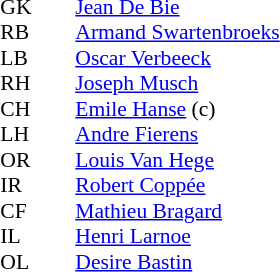<table style="font-size:90%; margin-left:auto; margin-right:auto;" cellspacing="0" cellpadding="0">
<tr>
<th width="25"></th>
<th width="25"></th>
</tr>
<tr>
<td>GK</td>
<td></td>
<td><a href='#'>Jean De Bie</a></td>
</tr>
<tr>
<td>RB</td>
<td></td>
<td><a href='#'>Armand Swartenbroeks</a></td>
</tr>
<tr>
<td>LB</td>
<td></td>
<td><a href='#'>Oscar Verbeeck</a></td>
</tr>
<tr>
<td>RH</td>
<td></td>
<td><a href='#'>Joseph Musch</a></td>
</tr>
<tr>
<td>CH</td>
<td></td>
<td><a href='#'>Emile Hanse</a> (c)</td>
</tr>
<tr>
<td>LH</td>
<td></td>
<td><a href='#'>Andre Fierens</a></td>
</tr>
<tr>
<td>OR</td>
<td></td>
<td><a href='#'>Louis Van Hege</a></td>
</tr>
<tr>
<td>IR</td>
<td></td>
<td><a href='#'>Robert Coppée</a></td>
</tr>
<tr>
<td>CF</td>
<td></td>
<td><a href='#'>Mathieu Bragard</a></td>
</tr>
<tr>
<td>IL</td>
<td></td>
<td><a href='#'>Henri Larnoe</a></td>
</tr>
<tr>
<td>OL</td>
<td></td>
<td><a href='#'>Desire Bastin</a></td>
</tr>
</table>
